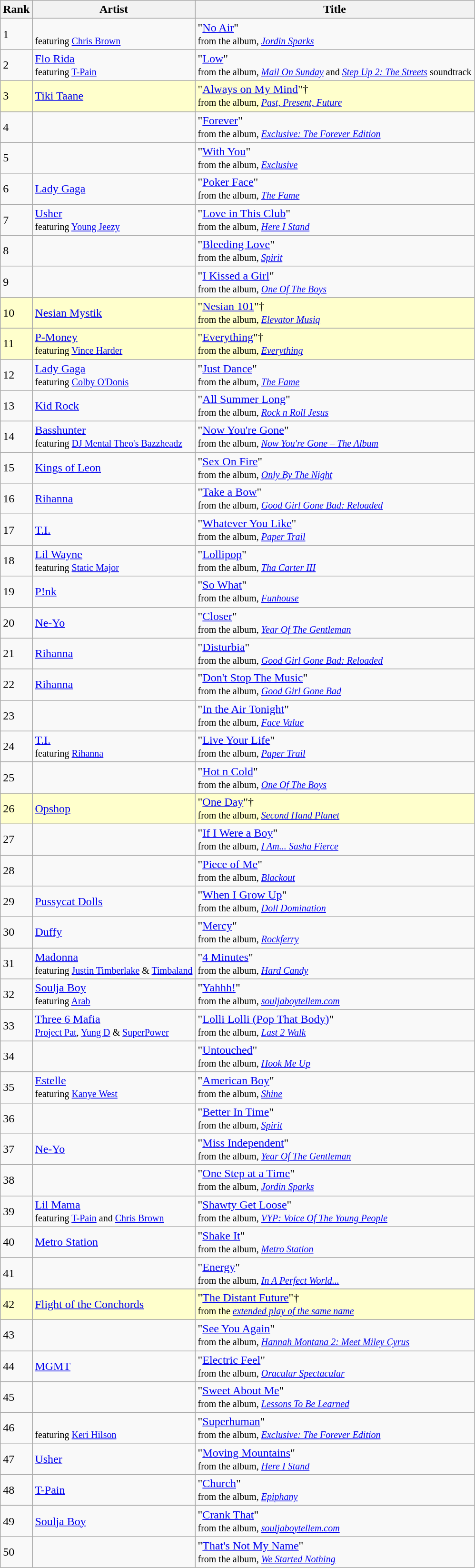<table class="wikitable sortable">
<tr>
<th>Rank</th>
<th>Artist</th>
<th>Title</th>
</tr>
<tr>
<td>1</td>
<td> <br><small>featuring <a href='#'>Chris Brown</a><br></small></td>
<td>"<a href='#'>No Air</a>"<br><small>from the album, <em><a href='#'>Jordin Sparks</a></em></small><br></td>
</tr>
<tr>
<td>2</td>
<td><a href='#'>Flo Rida</a> <br><small>featuring <a href='#'>T-Pain</a><br></small></td>
<td>"<a href='#'>Low</a>"<br><small>from the album, <em><a href='#'>Mail On Sunday</a></em> and <em><a href='#'>Step Up 2: The Streets</a></em> soundtrack</small><br></td>
</tr>
<tr bgcolor="#FFFFCC">
<td>3</td>
<td><a href='#'>Tiki Taane</a></td>
<td>"<a href='#'>Always on My Mind</a>"†<br><small>from the album, <em><a href='#'>Past, Present, Future</a></em></small><br></td>
</tr>
<tr>
<td>4</td>
<td></td>
<td>"<a href='#'>Forever</a>"<br><small>from the album, <em><a href='#'>Exclusive: The Forever Edition</a></em></small><br></td>
</tr>
<tr>
<td>5</td>
<td></td>
<td>"<a href='#'>With You</a>"<br><small>from the album, <em><a href='#'>Exclusive</a></em></small><br></td>
</tr>
<tr>
<td>6</td>
<td><a href='#'>Lady Gaga</a></td>
<td>"<a href='#'>Poker Face</a>"<br><small>from the album, <em><a href='#'>The Fame</a></em></small><br></td>
</tr>
<tr>
<td>7</td>
<td><a href='#'>Usher</a> <br><small>featuring <a href='#'>Young Jeezy</a><br></small></td>
<td>"<a href='#'>Love in This Club</a>" <br><small>from the album, <em><a href='#'>Here I Stand</a></em></small><br></td>
</tr>
<tr>
<td>8</td>
<td></td>
<td>"<a href='#'>Bleeding Love</a>"<br><small>from the album, <em><a href='#'>Spirit</a></em></small><br></td>
</tr>
<tr>
<td>9</td>
<td></td>
<td>"<a href='#'>I Kissed a Girl</a>"<br><small>from the album, <em><a href='#'>One Of The Boys</a></em></small><br></td>
</tr>
<tr bgcolor="#FFFFCC">
<td>10</td>
<td><a href='#'>Nesian Mystik</a></td>
<td>"<a href='#'>Nesian 101</a>"† <br><small>from the album, <em><a href='#'>Elevator Musiq</a></em></small><br></td>
</tr>
<tr bgcolor="#FFFFCC">
<td>11</td>
<td><a href='#'>P-Money</a> <br><small>featuring <a href='#'>Vince Harder</a><br></small></td>
<td>"<a href='#'>Everything</a>"†<br><small>from the album, <em><a href='#'>Everything</a></em></small><br></td>
</tr>
<tr>
<td>12</td>
<td><a href='#'>Lady Gaga</a> <br><small>featuring <a href='#'>Colby O'Donis</a><br></small></td>
<td>"<a href='#'>Just Dance</a>"<br><small>from the album, <em><a href='#'>The Fame</a></em></small><br></td>
</tr>
<tr>
<td>13</td>
<td><a href='#'>Kid Rock</a></td>
<td>"<a href='#'>All Summer Long</a>"<br><small>from the album, <em><a href='#'>Rock n Roll Jesus</a></em></small><br></td>
</tr>
<tr>
<td>14</td>
<td><a href='#'>Basshunter</a><br><small>featuring <a href='#'>DJ Mental Theo's Bazzheadz</a></small></td>
<td>"<a href='#'>Now You're Gone</a>"<br><small>from the album, <em><a href='#'>Now You're Gone – The Album</a></em></small><br></td>
</tr>
<tr>
<td>15</td>
<td><a href='#'>Kings of Leon</a></td>
<td>"<a href='#'>Sex On Fire</a>"<br><small>from the album, <em><a href='#'>Only By The Night</a></em></small><br></td>
</tr>
<tr>
<td>16</td>
<td><a href='#'>Rihanna</a></td>
<td>"<a href='#'>Take a Bow</a>"<br><small>from the album, <em><a href='#'>Good Girl Gone Bad: Reloaded</a></em></small><br></td>
</tr>
<tr>
<td>17</td>
<td><a href='#'>T.I.</a></td>
<td>"<a href='#'>Whatever You Like</a>"<br><small>from the album, <em><a href='#'>Paper Trail</a></em></small><br></td>
</tr>
<tr>
<td>18</td>
<td><a href='#'>Lil Wayne</a><br><small>featuring <a href='#'>Static Major</a><br></small></td>
<td>"<a href='#'>Lollipop</a>"<br><small>from the album, <em><a href='#'>Tha Carter III</a></em></small><br></td>
</tr>
<tr>
<td>19</td>
<td><a href='#'>P!nk</a></td>
<td>"<a href='#'>So What</a>"<br><small>from the album, <em><a href='#'>Funhouse</a></em></small><br></td>
</tr>
<tr>
<td>20</td>
<td><a href='#'>Ne-Yo</a></td>
<td>"<a href='#'>Closer</a>"<br><small>from the album, <em><a href='#'>Year Of The Gentleman</a></em></small><br></td>
</tr>
<tr>
<td>21</td>
<td><a href='#'>Rihanna</a></td>
<td>"<a href='#'>Disturbia</a>"<br><small>from the album, <em><a href='#'>Good Girl Gone Bad: Reloaded</a></em></small><br></td>
</tr>
<tr>
<td>22</td>
<td><a href='#'>Rihanna</a></td>
<td>"<a href='#'>Don't Stop The Music</a>"<br><small>from the album, <em><a href='#'>Good Girl Gone Bad</a></em></small><br></td>
</tr>
<tr>
<td>23</td>
<td></td>
<td>"<a href='#'>In the Air Tonight</a>"<br><small>from the album, <em><a href='#'>Face Value</a></em></small><br></td>
</tr>
<tr>
<td>24</td>
<td><a href='#'>T.I.</a> <br><small>featuring <a href='#'>Rihanna</a><br></small></td>
<td>"<a href='#'>Live Your Life</a>"<br><small>from the album, <em><a href='#'>Paper Trail</a></em></small><br></td>
</tr>
<tr>
<td>25</td>
<td></td>
<td>"<a href='#'>Hot n Cold</a>"<br><small>from the album, <em><a href='#'>One Of The Boys</a></em></small><br></td>
</tr>
<tr>
</tr>
<tr bgcolor="#FFFFCC">
<td>26</td>
<td><a href='#'>Opshop</a></td>
<td>"<a href='#'>One Day</a>"†<br><small>from the album, <em><a href='#'>Second Hand Planet</a></em></small><br></td>
</tr>
<tr>
<td>27</td>
<td></td>
<td>"<a href='#'>If I Were a Boy</a>"<br><small>from the album, <em><a href='#'>I Am... Sasha Fierce</a></em></small><br></td>
</tr>
<tr>
<td>28</td>
<td></td>
<td>"<a href='#'>Piece of Me</a>"<br><small>from the album, <em><a href='#'>Blackout</a></em></small><br></td>
</tr>
<tr>
<td>29</td>
<td><a href='#'>Pussycat Dolls</a></td>
<td>"<a href='#'>When I Grow Up</a>"<br><small>from the album, <em><a href='#'>Doll Domination</a></em></small><br></td>
</tr>
<tr>
<td>30</td>
<td><a href='#'>Duffy</a></td>
<td>"<a href='#'>Mercy</a>"<br><small>from the album, <em><a href='#'>Rockferry</a></em></small><br></td>
</tr>
<tr>
<td>31</td>
<td><a href='#'>Madonna</a> <br><small>featuring <a href='#'>Justin Timberlake</a> & <a href='#'>Timbaland</a><br></small></td>
<td>"<a href='#'>4 Minutes</a>"<br><small>from the album, <em><a href='#'>Hard Candy</a></em></small><br></td>
</tr>
<tr>
<td>32</td>
<td><a href='#'>Soulja Boy</a> <br><small>featuring <a href='#'>Arab</a><br></small></td>
<td>"<a href='#'>Yahhh!</a>"<br><small>from the album, <em><a href='#'>souljaboytellem.com</a></em></small><br></td>
</tr>
<tr>
<td>33</td>
<td><a href='#'>Three 6 Mafia</a> <br><small> <a href='#'>Project Pat</a>, <a href='#'>Yung D</a> & <a href='#'>SuperPower</a><br></small></td>
<td>"<a href='#'>Lolli Lolli (Pop That Body)</a>"<br><small>from the album, <em><a href='#'>Last 2 Walk</a></em></small><br></td>
</tr>
<tr>
<td>34</td>
<td></td>
<td>"<a href='#'>Untouched</a>"<br><small>from the album, <em><a href='#'>Hook Me Up</a></em></small><br></td>
</tr>
<tr>
<td>35</td>
<td><a href='#'>Estelle</a> <br><small>featuring <a href='#'>Kanye West</a><br></small></td>
<td>"<a href='#'>American Boy</a>"<br><small>from the album, <em><a href='#'>Shine</a></em></small><br></td>
</tr>
<tr>
<td>36</td>
<td></td>
<td>"<a href='#'>Better In Time</a>"<br><small>from the album, <em><a href='#'>Spirit</a></em></small><br></td>
</tr>
<tr>
<td>37</td>
<td><a href='#'>Ne-Yo</a></td>
<td>"<a href='#'>Miss Independent</a>"<br><small>from the album, <em><a href='#'>Year Of The Gentleman</a></em></small><br></td>
</tr>
<tr>
<td>38</td>
<td></td>
<td>"<a href='#'>One Step at a Time</a>"<br><small>from the album, <em><a href='#'>Jordin Sparks</a></em></small><br></td>
</tr>
<tr>
<td>39</td>
<td><a href='#'>Lil Mama</a> <br><small>featuring <a href='#'>T-Pain</a> and <a href='#'>Chris Brown</a><br></small></td>
<td>"<a href='#'>Shawty Get Loose</a>"<br><small>from the album, <em><a href='#'>VYP: Voice Of The Young People</a></em></small><br></td>
</tr>
<tr>
<td>40</td>
<td><a href='#'>Metro Station</a></td>
<td>"<a href='#'>Shake It</a>"<br><small>from the album, <em><a href='#'>Metro Station</a></em></small><br></td>
</tr>
<tr>
<td>41</td>
<td></td>
<td>"<a href='#'>Energy</a>"<br><small>from the album, <em><a href='#'>In A Perfect World...</a></em></small><br></td>
</tr>
<tr>
</tr>
<tr bgcolor="#FFFFCC">
<td>42</td>
<td><a href='#'>Flight of the Conchords</a></td>
<td>"<a href='#'>The Distant Future</a>"† <br><small>from the <em><a href='#'>extended play of the same name</a></em></small><br></td>
</tr>
<tr>
<td>43</td>
<td></td>
<td>"<a href='#'>See You Again</a>"<br><small>from the album, <em><a href='#'>Hannah Montana 2: Meet Miley Cyrus</a></em></small><br></td>
</tr>
<tr>
<td>44</td>
<td><a href='#'>MGMT</a></td>
<td>"<a href='#'>Electric Feel</a>"<br><small>from the album, <em><a href='#'>Oracular Spectacular</a></em></small><br></td>
</tr>
<tr>
<td>45</td>
<td></td>
<td>"<a href='#'>Sweet About Me</a>"<br><small>from the album, <em><a href='#'>Lessons To Be Learned</a></em></small><br></td>
</tr>
<tr>
<td>46</td>
<td> <br><small>featuring <a href='#'>Keri Hilson</a><br></small></td>
<td>"<a href='#'>Superhuman</a>"<br><small>from the album, <em><a href='#'>Exclusive: The Forever Edition</a></em></small><br></td>
</tr>
<tr>
<td>47</td>
<td><a href='#'>Usher</a></td>
<td>"<a href='#'>Moving Mountains</a>"<br><small>from the album, <em><a href='#'>Here I Stand</a></em></small><br></td>
</tr>
<tr>
<td>48</td>
<td><a href='#'>T-Pain</a></td>
<td>"<a href='#'>Church</a>"<br><small>from the album, <em><a href='#'>Epiphany</a></em></small><br></td>
</tr>
<tr>
<td>49</td>
<td><a href='#'>Soulja Boy</a></td>
<td>"<a href='#'>Crank That</a>"<br><small>from the album, <em><a href='#'>souljaboytellem.com</a></em></small><br></td>
</tr>
<tr>
<td>50</td>
<td></td>
<td>"<a href='#'>That's Not My Name</a>"<br><small>from the album, <em><a href='#'>We Started Nothing</a></em></small><br></td>
</tr>
</table>
